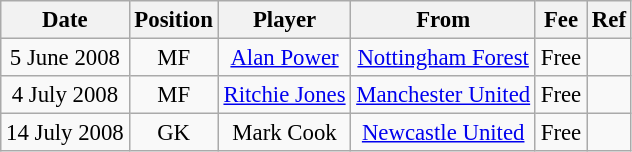<table class="wikitable" style="font-size: 95%; text-align: center;">
<tr>
<th>Date</th>
<th>Position</th>
<th>Player</th>
<th>From</th>
<th>Fee</th>
<th>Ref</th>
</tr>
<tr>
<td>5 June 2008</td>
<td>MF</td>
<td><a href='#'>Alan Power</a></td>
<td><a href='#'>Nottingham Forest</a></td>
<td>Free</td>
<td></td>
</tr>
<tr>
<td>4 July 2008</td>
<td>MF</td>
<td><a href='#'>Ritchie Jones</a></td>
<td><a href='#'>Manchester United</a></td>
<td>Free</td>
<td></td>
</tr>
<tr>
<td>14 July 2008</td>
<td>GK</td>
<td>Mark Cook</td>
<td><a href='#'>Newcastle United</a></td>
<td>Free</td>
<td></td>
</tr>
</table>
